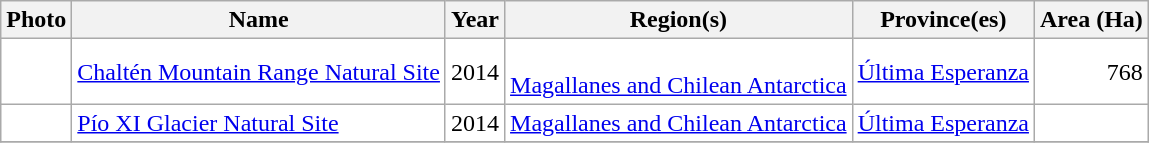<table style="background:#ffffff" align="top" class="wikitable sortable">
<tr>
<th>Photo</th>
<th>Name</th>
<th>Year</th>
<th>Region(s)</th>
<th>Province(es)</th>
<th>Area (Ha)</th>
</tr>
<tr>
<td></td>
<td><a href='#'>Chaltén Mountain Range Natural Site</a></td>
<td>2014</td>
<td><br> <a href='#'>Magallanes and Chilean Antarctica</a></td>
<td><a href='#'>Última Esperanza</a></td>
<td align=right>768</td>
</tr>
<tr>
<td></td>
<td><a href='#'>Pío XI Glacier Natural Site</a></td>
<td>2014</td>
<td> <a href='#'>Magallanes and Chilean Antarctica</a></td>
<td><a href='#'>Última Esperanza</a></td>
<td align=right></td>
</tr>
<tr>
</tr>
</table>
